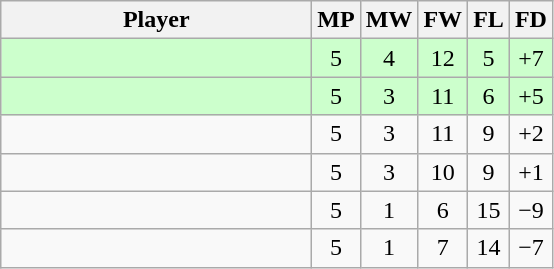<table class="wikitable" style="text-align: center;">
<tr>
<th width=200>Player</th>
<th width=20>MP</th>
<th width=20>MW</th>
<th width=20>FW</th>
<th width=20>FL</th>
<th width=20>FD</th>
</tr>
<tr style="background:#ccffcc;">
<td style="text-align:left;"><strong></strong></td>
<td>5</td>
<td>4</td>
<td>12</td>
<td>5</td>
<td>+7</td>
</tr>
<tr style="background:#ccffcc;">
<td style="text-align:left;"><strong></strong></td>
<td>5</td>
<td>3</td>
<td>11</td>
<td>6</td>
<td>+5</td>
</tr>
<tr>
<td style="text-align:left;"></td>
<td>5</td>
<td>3</td>
<td>11</td>
<td>9</td>
<td>+2</td>
</tr>
<tr>
<td style="text-align:left;"></td>
<td>5</td>
<td>3</td>
<td>10</td>
<td>9</td>
<td>+1</td>
</tr>
<tr>
<td style="text-align:left;"></td>
<td>5</td>
<td>1</td>
<td>6</td>
<td>15</td>
<td>−9</td>
</tr>
<tr>
<td style="text-align:left;"></td>
<td>5</td>
<td>1</td>
<td>7</td>
<td>14</td>
<td>−7</td>
</tr>
</table>
